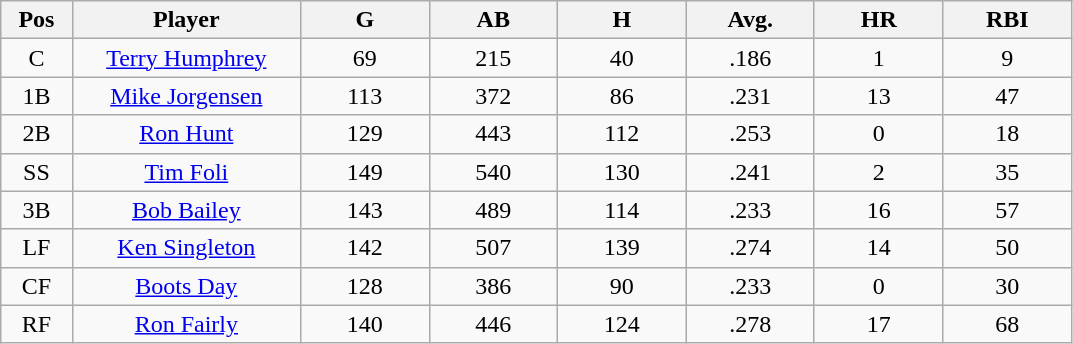<table class="wikitable sortable">
<tr>
<th bgcolor="#DDDDFF" width="5%">Pos</th>
<th bgcolor="#DDDDFF" width="16%">Player</th>
<th bgcolor="#DDDDFF" width="9%">G</th>
<th bgcolor="#DDDDFF" width="9%">AB</th>
<th bgcolor="#DDDDFF" width="9%">H</th>
<th bgcolor="#DDDDFF" width="9%">Avg.</th>
<th bgcolor="#DDDDFF" width="9%">HR</th>
<th bgcolor="#DDDDFF" width="9%">RBI</th>
</tr>
<tr align="center">
<td>C</td>
<td><a href='#'>Terry Humphrey</a></td>
<td>69</td>
<td>215</td>
<td>40</td>
<td>.186</td>
<td>1</td>
<td>9</td>
</tr>
<tr align=center>
<td>1B</td>
<td><a href='#'>Mike Jorgensen</a></td>
<td>113</td>
<td>372</td>
<td>86</td>
<td>.231</td>
<td>13</td>
<td>47</td>
</tr>
<tr align=center>
<td>2B</td>
<td><a href='#'>Ron Hunt</a></td>
<td>129</td>
<td>443</td>
<td>112</td>
<td>.253</td>
<td>0</td>
<td>18</td>
</tr>
<tr align=center>
<td>SS</td>
<td><a href='#'>Tim Foli</a></td>
<td>149</td>
<td>540</td>
<td>130</td>
<td>.241</td>
<td>2</td>
<td>35</td>
</tr>
<tr align=center>
<td>3B</td>
<td><a href='#'>Bob Bailey</a></td>
<td>143</td>
<td>489</td>
<td>114</td>
<td>.233</td>
<td>16</td>
<td>57</td>
</tr>
<tr align=center>
<td>LF</td>
<td><a href='#'>Ken Singleton</a></td>
<td>142</td>
<td>507</td>
<td>139</td>
<td>.274</td>
<td>14</td>
<td>50</td>
</tr>
<tr align=center>
<td>CF</td>
<td><a href='#'>Boots Day</a></td>
<td>128</td>
<td>386</td>
<td>90</td>
<td>.233</td>
<td>0</td>
<td>30</td>
</tr>
<tr align=center>
<td>RF</td>
<td><a href='#'>Ron Fairly</a></td>
<td>140</td>
<td>446</td>
<td>124</td>
<td>.278</td>
<td>17</td>
<td>68</td>
</tr>
</table>
